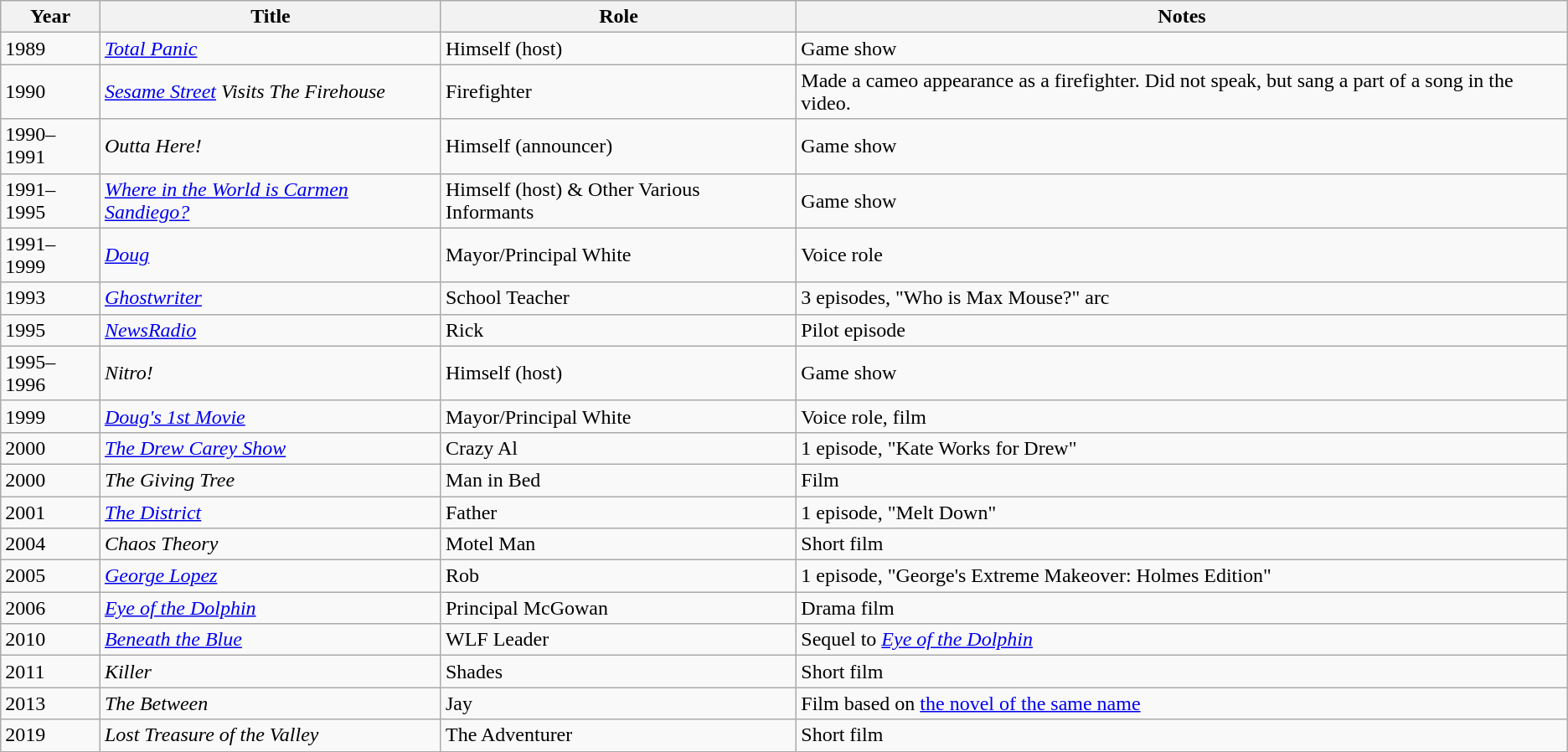<table class="wikitable sortable">
<tr>
<th>Year</th>
<th>Title</th>
<th>Role</th>
<th>Notes</th>
</tr>
<tr>
<td>1989</td>
<td><em><a href='#'>Total Panic</a></em></td>
<td>Himself (host)</td>
<td>Game show</td>
</tr>
<tr>
<td>1990</td>
<td><em><a href='#'>Sesame Street</a> Visits The Firehouse</em></td>
<td>Firefighter</td>
<td>Made a cameo appearance as a firefighter. Did not speak, but sang a part of a song in the video.</td>
</tr>
<tr>
<td>1990–1991</td>
<td><em>Outta Here!</em></td>
<td>Himself (announcer)</td>
<td>Game show</td>
</tr>
<tr>
<td>1991–1995</td>
<td><em><a href='#'>Where in the World is Carmen Sandiego?</a></em></td>
<td>Himself (host) & Other Various Informants</td>
<td>Game show</td>
</tr>
<tr>
<td>1991–1999</td>
<td><em><a href='#'>Doug</a></em></td>
<td style=white-space:nowrap;">Mayor/Principal White</td>
<td>Voice role</td>
</tr>
<tr>
<td>1993</td>
<td><em><a href='#'>Ghostwriter</a></em></td>
<td>School Teacher</td>
<td>3 episodes, "Who is Max Mouse?" arc</td>
</tr>
<tr>
<td>1995</td>
<td><em><a href='#'>NewsRadio</a></em></td>
<td>Rick</td>
<td>Pilot episode</td>
</tr>
<tr>
<td>1995–1996</td>
<td><em>Nitro!</em></td>
<td>Himself (host)</td>
<td>Game show</td>
</tr>
<tr>
<td>1999</td>
<td><em><a href='#'>Doug's 1st Movie</a></em></td>
<td>Mayor/Principal White</td>
<td>Voice role, film</td>
</tr>
<tr>
<td>2000</td>
<td><em><a href='#'>The Drew Carey Show</a></em></td>
<td>Crazy Al</td>
<td>1 episode, "Kate Works for Drew"</td>
</tr>
<tr>
<td>2000</td>
<td><em>The Giving Tree</em></td>
<td>Man in Bed</td>
<td>Film</td>
</tr>
<tr>
<td>2001</td>
<td><em><a href='#'>The District</a></em></td>
<td>Father</td>
<td>1 episode, "Melt Down"</td>
</tr>
<tr>
<td>2004</td>
<td><em>Chaos Theory</em></td>
<td>Motel Man</td>
<td>Short film</td>
</tr>
<tr>
<td>2005</td>
<td><em><a href='#'>George Lopez</a></em></td>
<td>Rob</td>
<td>1 episode, "George's Extreme Makeover: Holmes Edition"</td>
</tr>
<tr>
<td>2006</td>
<td><em><a href='#'>Eye of the Dolphin</a></em></td>
<td>Principal McGowan</td>
<td>Drama film</td>
</tr>
<tr>
<td>2010</td>
<td><em><a href='#'>Beneath the Blue</a></em></td>
<td>WLF Leader</td>
<td>Sequel to <em><a href='#'>Eye of the Dolphin</a></em></td>
</tr>
<tr>
<td>2011</td>
<td><em>Killer</em></td>
<td>Shades</td>
<td>Short film</td>
</tr>
<tr>
<td>2013</td>
<td><em>The Between</em></td>
<td>Jay</td>
<td>Film based on <a href='#'>the novel of the same name</a></td>
</tr>
<tr>
<td>2019</td>
<td><em>Lost Treasure of the Valley</em></td>
<td>The Adventurer</td>
<td>Short film</td>
</tr>
<tr>
</tr>
</table>
